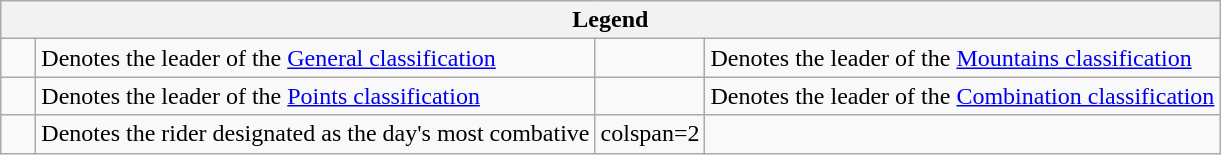<table class="wikitable">
<tr>
<th colspan=4>Legend</th>
</tr>
<tr>
<td>    </td>
<td>Denotes the leader of the <a href='#'>General classification</a></td>
<td>    </td>
<td>Denotes the leader of the <a href='#'>Mountains classification</a></td>
</tr>
<tr>
<td>    </td>
<td>Denotes the leader of the <a href='#'>Points classification</a></td>
<td>    </td>
<td>Denotes the leader of the <a href='#'>Combination classification</a></td>
</tr>
<tr>
<td>    </td>
<td>Denotes the rider designated as the day's most combative</td>
<td>colspan=2 </td>
</tr>
</table>
